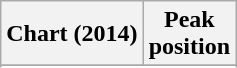<table class="wikitable sortable plainrowheaders">
<tr>
<th scope="col">Chart (2014)</th>
<th scope="col">Peak<br>position</th>
</tr>
<tr>
</tr>
<tr>
</tr>
</table>
